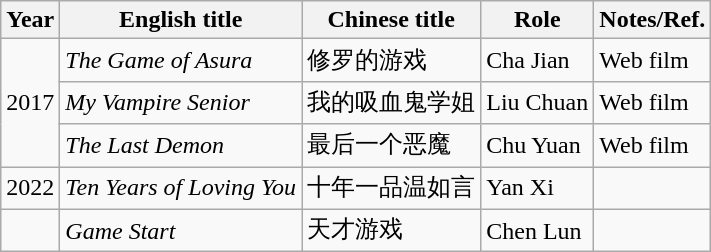<table class="wikitable sortable">
<tr>
<th>Year</th>
<th>English title</th>
<th>Chinese title</th>
<th>Role</th>
<th class="unsortable">Notes/Ref.</th>
</tr>
<tr>
<td rowspan="3">2017</td>
<td><em>The Game of Asura</em></td>
<td>修罗的游戏</td>
<td>Cha Jian</td>
<td>Web film</td>
</tr>
<tr>
<td><em>My Vampire Senior</em></td>
<td>我的吸血鬼学姐</td>
<td>Liu Chuan</td>
<td>Web film</td>
</tr>
<tr>
<td><em>The Last Demon</em></td>
<td>最后一个恶魔</td>
<td>Chu Yuan</td>
<td>Web film</td>
</tr>
<tr>
<td>2022</td>
<td><em>Ten Years of Loving You</em></td>
<td>十年一品温如言</td>
<td>Yan Xi</td>
<td></td>
</tr>
<tr>
<td></td>
<td><em>Game Start</em></td>
<td>天才游戏</td>
<td>Chen Lun</td>
<td></td>
</tr>
</table>
